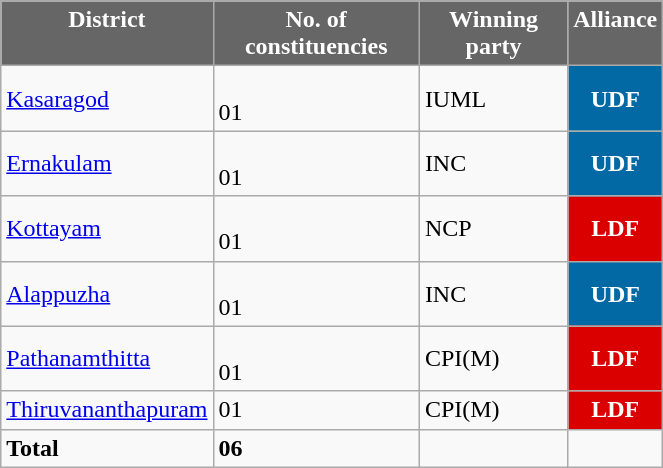<table class="wikitable sortable collapsible" width="35%" style="font-size: x-big; font-family: verdana">
<tr valign="top">
<th style="background-color:#666666; color:white">District</th>
<th style="background-color:#666666; color:white">No. of constituencies</th>
<th style="background-color:#666666; color:white">Winning party</th>
<th style="background-color:#666666; color:white">Alliance</th>
</tr>
<tr>
<td><a href='#'>Kasaragod</a></td>
<td><br>01</td>
<td>IUML</td>
<th style="background:#0269A4; color:white;">UDF</th>
</tr>
<tr>
<td><a href='#'>Ernakulam</a></td>
<td><br>01</td>
<td>INC</td>
<th style="background:#0269A4; color:white;">UDF</th>
</tr>
<tr>
<td><a href='#'>Kottayam</a></td>
<td><br>01</td>
<td>NCP</td>
<th style="background:#DB0000 ; color:white;">LDF</th>
</tr>
<tr>
<td><a href='#'>Alappuzha</a></td>
<td><br>01</td>
<td>INC</td>
<th style="background:#0269A4; color:white;">UDF</th>
</tr>
<tr>
<td><a href='#'>Pathanamthitta</a></td>
<td><br>01</td>
<td>CPI(M)</td>
<th style="background:#DB0000 ; color:white;">LDF</th>
</tr>
<tr>
<td><a href='#'>Thiruvananthapuram</a></td>
<td>01</td>
<td>CPI(M)</td>
<th style="background:#DB0000 ; color:white;">LDF</th>
</tr>
<tr>
<td><strong> Total </strong></td>
<td><strong>06 </strong></td>
<td></td>
<td></td>
</tr>
</table>
